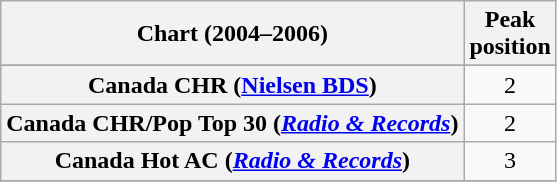<table class="wikitable sortable plainrowheaders" style="text-align:center">
<tr>
<th>Chart (2004–2006)</th>
<th>Peak<br>position</th>
</tr>
<tr>
</tr>
<tr>
</tr>
<tr>
<th scope="row">Canada CHR (<a href='#'>Nielsen BDS</a>)</th>
<td style="text-align:center">2</td>
</tr>
<tr>
<th scope="row">Canada CHR/Pop Top 30 (<em><a href='#'>Radio & Records</a></em>)</th>
<td>2</td>
</tr>
<tr>
<th scope="row">Canada Hot AC (<em><a href='#'>Radio & Records</a></em>)</th>
<td>3</td>
</tr>
<tr>
</tr>
<tr>
</tr>
<tr>
</tr>
<tr>
</tr>
<tr>
</tr>
<tr>
</tr>
<tr>
</tr>
<tr>
</tr>
<tr>
</tr>
<tr>
</tr>
<tr>
</tr>
<tr>
</tr>
</table>
